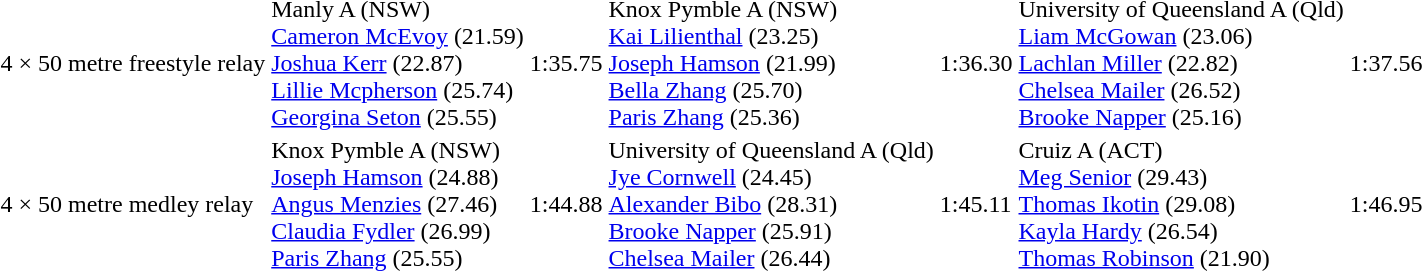<table>
<tr>
<td>4 × 50 metre freestyle relay</td>
<td>Manly A (NSW) <br> <a href='#'>Cameron McEvoy</a> (21.59) <br> <a href='#'>Joshua Kerr</a> (22.87) <br> <a href='#'>Lillie Mcpherson</a> (25.74) <br> <a href='#'>Georgina Seton</a> (25.55)</td>
<td>1:35.75</td>
<td>Knox Pymble A (NSW) <br> <a href='#'>Kai Lilienthal</a> (23.25) <br> <a href='#'>Joseph Hamson</a> (21.99) <br> <a href='#'>Bella Zhang</a> (25.70) <br> <a href='#'>Paris Zhang</a> (25.36)</td>
<td>1:36.30</td>
<td>University of Queensland A (Qld) <br> <a href='#'>Liam McGowan</a> (23.06) <br> <a href='#'>Lachlan Miller</a> (22.82) <br> <a href='#'>Chelsea Mailer</a> (26.52) <br> <a href='#'>Brooke Napper</a> (25.16)</td>
<td>1:37.56</td>
</tr>
<tr>
<td>4 × 50 metre medley relay</td>
<td>Knox Pymble A (NSW) <br> <a href='#'>Joseph Hamson</a> (24.88) <br> <a href='#'>Angus Menzies</a> (27.46) <br> <a href='#'>Claudia Fydler</a> (26.99) <br> <a href='#'>Paris Zhang</a> (25.55)</td>
<td>1:44.88</td>
<td>University of Queensland A (Qld) <br> <a href='#'>Jye Cornwell</a> (24.45) <br> <a href='#'>Alexander Bibo</a> (28.31) <br> <a href='#'>Brooke Napper</a> (25.91) <br> <a href='#'>Chelsea Mailer</a> (26.44)</td>
<td>1:45.11</td>
<td>Cruiz A (ACT) <br> <a href='#'>Meg Senior</a> (29.43) <br> <a href='#'>Thomas Ikotin</a> (29.08) <br> <a href='#'>Kayla Hardy</a> (26.54) <br> <a href='#'>Thomas Robinson</a> (21.90)</td>
<td>1:46.95</td>
</tr>
</table>
